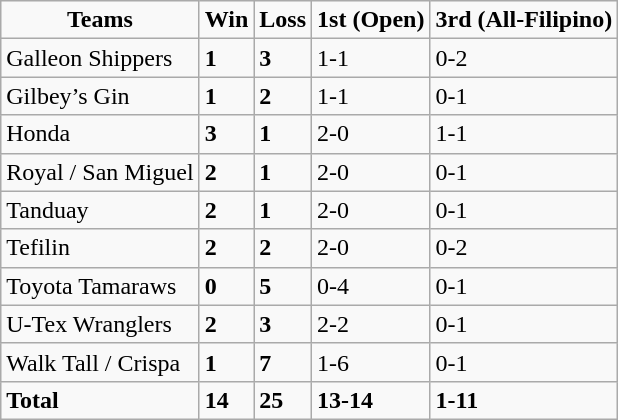<table class=wikitable sortable>
<tr align=center>
<td><strong>Teams</strong></td>
<td><strong>Win</strong></td>
<td><strong>Loss</strong></td>
<td><strong>1st (Open)</strong></td>
<td><strong>3rd (All-Filipino)</strong></td>
</tr>
<tr>
<td>Galleon Shippers</td>
<td><strong>1</strong></td>
<td><strong>3</strong></td>
<td>1-1</td>
<td>0-2</td>
</tr>
<tr>
<td>Gilbey’s Gin</td>
<td><strong>1</strong></td>
<td><strong>2</strong></td>
<td>1-1</td>
<td>0-1</td>
</tr>
<tr>
<td>Honda</td>
<td><strong>3</strong></td>
<td><strong>1</strong></td>
<td>2-0</td>
<td>1-1</td>
</tr>
<tr>
<td>Royal / San Miguel</td>
<td><strong>2</strong></td>
<td><strong>1</strong></td>
<td>2-0</td>
<td>0-1</td>
</tr>
<tr>
<td>Tanduay</td>
<td><strong>2</strong></td>
<td><strong>1</strong></td>
<td>2-0</td>
<td>0-1</td>
</tr>
<tr>
<td>Tefilin</td>
<td><strong>2</strong></td>
<td><strong>2</strong></td>
<td>2-0</td>
<td>0-2</td>
</tr>
<tr>
<td>Toyota Tamaraws</td>
<td><strong>0</strong></td>
<td><strong>5</strong></td>
<td>0-4</td>
<td>0-1</td>
</tr>
<tr>
<td>U-Tex Wranglers</td>
<td><strong>2</strong></td>
<td><strong>3</strong></td>
<td>2-2</td>
<td>0-1</td>
</tr>
<tr>
<td>Walk Tall / Crispa</td>
<td><strong>1</strong></td>
<td><strong>7</strong></td>
<td>1-6</td>
<td>0-1</td>
</tr>
<tr>
<td><strong>Total</strong></td>
<td><strong>14</strong></td>
<td><strong>25</strong></td>
<td><strong>13-14</strong></td>
<td><strong>1-11</strong></td>
</tr>
</table>
